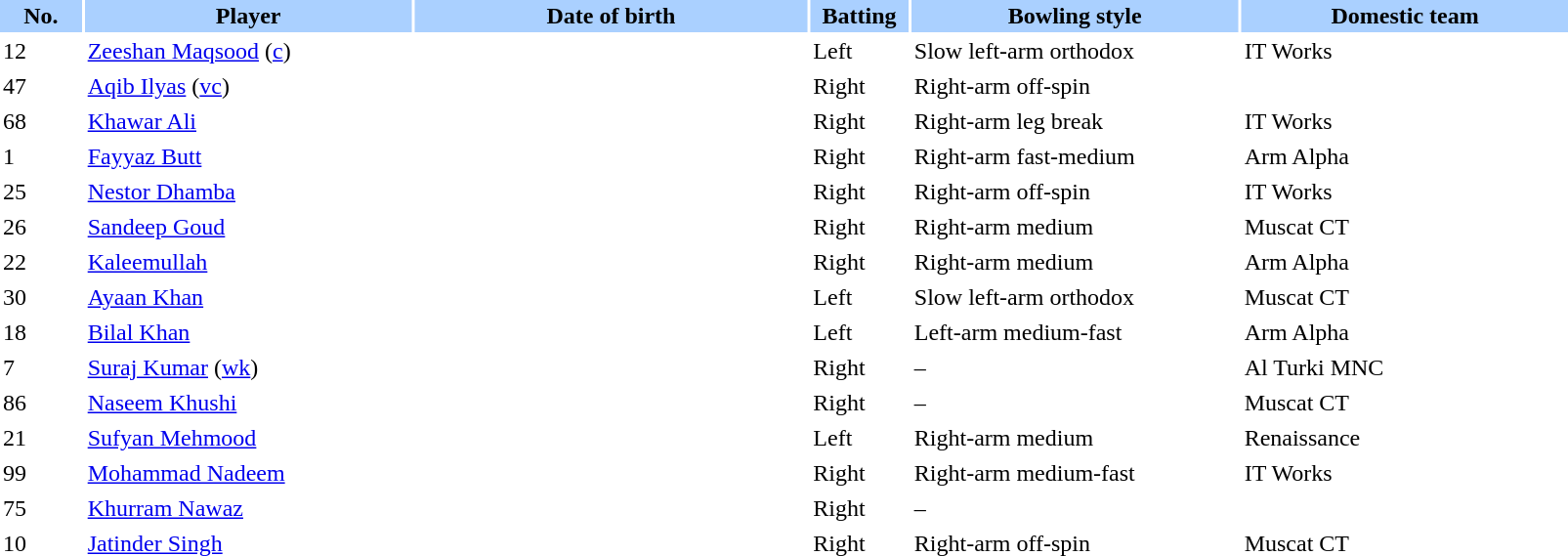<table class="sortable" style="width:85%;" border="0" cellspacing="2" cellpadding="2">
<tr style="background:#aad0ff;">
<th scope="col" width="5%">No.</th>
<th width=20%>Player</th>
<th width=24%>Date of birth</th>
<th width=6%>Batting</th>
<th width=20%>Bowling style</th>
<th width=20%>Domestic team</th>
</tr>
<tr>
<td>12</td>
<td><a href='#'>Zeeshan Maqsood</a>  (<a href='#'>c</a>)</td>
<td></td>
<td>Left</td>
<td>Slow left-arm orthodox</td>
<td>IT Works</td>
</tr>
<tr>
<td>47</td>
<td><a href='#'>Aqib Ilyas</a> (<a href='#'>vc</a>)</td>
<td></td>
<td>Right</td>
<td>Right-arm off-spin</td>
<td></td>
</tr>
<tr>
<td>68</td>
<td><a href='#'>Khawar Ali</a></td>
<td></td>
<td>Right</td>
<td>Right-arm leg break</td>
<td>IT Works</td>
</tr>
<tr>
<td>1</td>
<td><a href='#'>Fayyaz Butt</a></td>
<td></td>
<td>Right</td>
<td>Right-arm fast-medium</td>
<td>Arm Alpha</td>
</tr>
<tr>
<td>25</td>
<td><a href='#'>Nestor Dhamba</a></td>
<td></td>
<td>Right</td>
<td>Right-arm off-spin</td>
<td>IT Works</td>
</tr>
<tr>
<td>26</td>
<td><a href='#'>Sandeep Goud</a></td>
<td></td>
<td>Right</td>
<td>Right-arm medium</td>
<td>Muscat CT</td>
</tr>
<tr>
<td>22</td>
<td><a href='#'>Kaleemullah</a></td>
<td></td>
<td>Right</td>
<td>Right-arm medium</td>
<td>Arm Alpha</td>
</tr>
<tr>
<td>30</td>
<td><a href='#'>Ayaan Khan</a></td>
<td></td>
<td>Left</td>
<td>Slow left-arm orthodox</td>
<td>Muscat CT</td>
</tr>
<tr>
<td>18</td>
<td><a href='#'>Bilal Khan</a></td>
<td></td>
<td>Left</td>
<td>Left-arm medium-fast</td>
<td>Arm Alpha</td>
</tr>
<tr>
<td>7</td>
<td><a href='#'>Suraj Kumar</a> (<a href='#'>wk</a>)</td>
<td></td>
<td>Right</td>
<td>–</td>
<td>Al Turki MNC</td>
</tr>
<tr>
<td>86</td>
<td><a href='#'>Naseem Khushi</a></td>
<td></td>
<td>Right</td>
<td>–</td>
<td>Muscat CT</td>
</tr>
<tr>
<td>21</td>
<td><a href='#'>Sufyan Mehmood</a></td>
<td></td>
<td>Left</td>
<td>Right-arm medium</td>
<td>Renaissance</td>
</tr>
<tr>
<td>99</td>
<td><a href='#'>Mohammad Nadeem</a></td>
<td></td>
<td>Right</td>
<td>Right-arm medium-fast</td>
<td>IT Works</td>
</tr>
<tr>
<td>75</td>
<td><a href='#'>Khurram Nawaz</a></td>
<td></td>
<td>Right</td>
<td>–</td>
<td></td>
</tr>
<tr>
<td>10</td>
<td><a href='#'>Jatinder Singh</a></td>
<td></td>
<td>Right</td>
<td>Right-arm off-spin</td>
<td>Muscat CT</td>
</tr>
</table>
